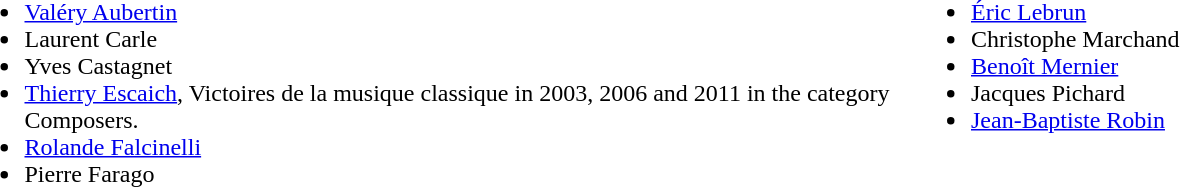<table valign=top width=100%>
<tr>
<td valign=top width=25%><br><ul><li><a href='#'>Valéry Aubertin</a></li><li>Laurent Carle</li><li>Yves Castagnet</li><li><a href='#'>Thierry Escaich</a>, Victoires de la musique classique in 2003, 2006 and 2011 in the category Composers.</li><li><a href='#'>Rolande Falcinelli</a></li><li>Pierre Farago</li></ul></td>
<td valign=top width=25%><br><ul><li><a href='#'>Éric Lebrun</a></li><li>Christophe Marchand</li><li><a href='#'>Benoît Mernier</a></li><li>Jacques Pichard</li><li><a href='#'>Jean-Baptiste Robin</a></li></ul></td>
</tr>
</table>
